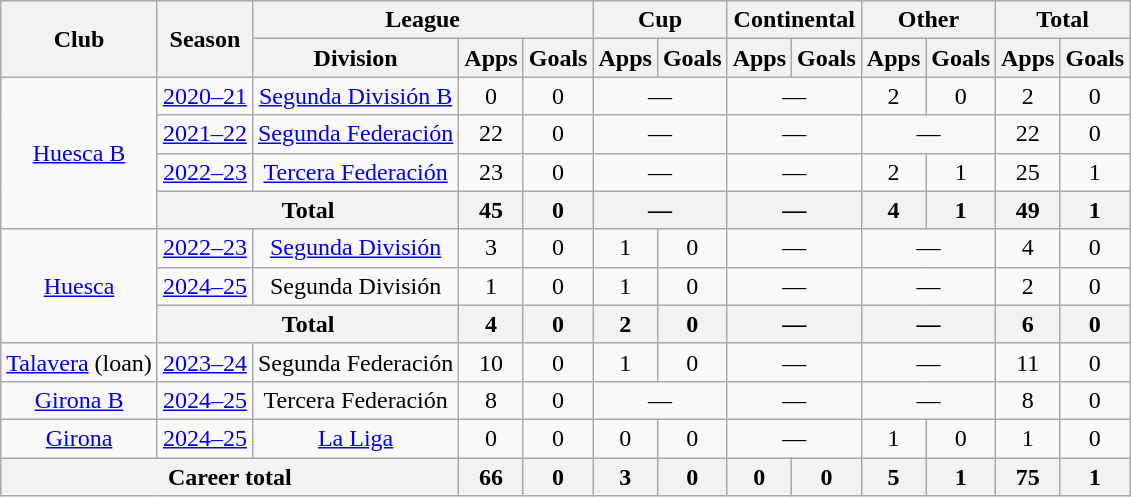<table class=wikitable style=text-align:center>
<tr>
<th rowspan="2">Club</th>
<th rowspan="2">Season</th>
<th colspan="3">League</th>
<th colspan="2">Cup</th>
<th colspan="2">Continental</th>
<th colspan="2">Other</th>
<th colspan="2">Total</th>
</tr>
<tr>
<th>Division</th>
<th>Apps</th>
<th>Goals</th>
<th>Apps</th>
<th>Goals</th>
<th>Apps</th>
<th>Goals</th>
<th>Apps</th>
<th>Goals</th>
<th>Apps</th>
<th>Goals</th>
</tr>
<tr>
<td rowspan="4"><a href='#'>Huesca B</a></td>
<td><a href='#'>2020–21</a></td>
<td><a href='#'>Segunda División B</a></td>
<td>0</td>
<td>0</td>
<td colspan="2">—</td>
<td colspan="2">—</td>
<td>2</td>
<td>0</td>
<td>2</td>
<td>0</td>
</tr>
<tr>
<td><a href='#'>2021–22</a></td>
<td><a href='#'>Segunda Federación</a></td>
<td>22</td>
<td>0</td>
<td colspan="2">—</td>
<td colspan="2">—</td>
<td colspan="2">—</td>
<td>22</td>
<td>0</td>
</tr>
<tr>
<td><a href='#'>2022–23</a></td>
<td><a href='#'>Tercera Federación</a></td>
<td>23</td>
<td>0</td>
<td colspan="2">—</td>
<td colspan="2">—</td>
<td>2</td>
<td>1</td>
<td>25</td>
<td>1</td>
</tr>
<tr>
<th colspan="2">Total</th>
<th>45</th>
<th>0</th>
<th colspan="2">—</th>
<th colspan="2">—</th>
<th>4</th>
<th>1</th>
<th>49</th>
<th>1</th>
</tr>
<tr>
<td rowspan="3"><a href='#'>Huesca</a></td>
<td><a href='#'>2022–23</a></td>
<td><a href='#'>Segunda División</a></td>
<td>3</td>
<td>0</td>
<td>1</td>
<td>0</td>
<td colspan="2">—</td>
<td colspan="2">—</td>
<td>4</td>
<td>0</td>
</tr>
<tr>
<td><a href='#'>2024–25</a></td>
<td>Segunda División</td>
<td>1</td>
<td>0</td>
<td>1</td>
<td>0</td>
<td colspan="2">—</td>
<td colspan="2">—</td>
<td>2</td>
<td>0</td>
</tr>
<tr>
<th colspan="2">Total</th>
<th>4</th>
<th>0</th>
<th>2</th>
<th>0</th>
<th colspan="2">—</th>
<th colspan="2">—</th>
<th>6</th>
<th>0</th>
</tr>
<tr>
<td><a href='#'>Talavera</a> (loan)</td>
<td><a href='#'>2023–24</a></td>
<td>Segunda Federación</td>
<td>10</td>
<td>0</td>
<td>1</td>
<td>0</td>
<td colspan="2">—</td>
<td colspan="2">—</td>
<td>11</td>
<td>0</td>
</tr>
<tr>
<td><a href='#'>Girona B</a></td>
<td><a href='#'>2024–25</a></td>
<td>Tercera Federación</td>
<td>8</td>
<td>0</td>
<td colspan="2">—</td>
<td colspan="2">—</td>
<td colspan="2">—</td>
<td>8</td>
<td>0</td>
</tr>
<tr>
<td><a href='#'>Girona</a></td>
<td><a href='#'>2024–25</a></td>
<td><a href='#'>La Liga</a></td>
<td>0</td>
<td>0</td>
<td>0</td>
<td>0</td>
<td colspan="2">—</td>
<td>1</td>
<td>0</td>
<td>1</td>
<td>0</td>
</tr>
<tr>
<th colspan="3">Career total</th>
<th>66</th>
<th>0</th>
<th>3</th>
<th>0</th>
<th>0</th>
<th>0</th>
<th>5</th>
<th>1</th>
<th>75</th>
<th>1</th>
</tr>
</table>
